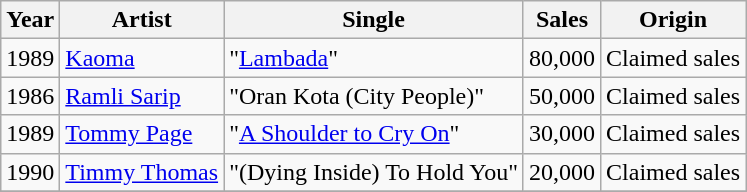<table class="wikitable">
<tr>
<th>Year</th>
<th>Artist</th>
<th>Single</th>
<th>Sales</th>
<th>Origin</th>
</tr>
<tr>
<td>1989</td>
<td><a href='#'>Kaoma</a></td>
<td>"<a href='#'>Lambada</a>"</td>
<td>80,000</td>
<td>Claimed sales</td>
</tr>
<tr>
<td>1986</td>
<td><a href='#'>Ramli Sarip</a></td>
<td>"Oran Kota (City People)"</td>
<td>50,000</td>
<td>Claimed sales</td>
</tr>
<tr>
<td>1989</td>
<td><a href='#'>Tommy Page</a></td>
<td>"<a href='#'>A Shoulder to Cry On</a>"</td>
<td>30,000</td>
<td>Claimed sales</td>
</tr>
<tr>
<td>1990</td>
<td><a href='#'>Timmy Thomas</a></td>
<td>"(Dying Inside) To Hold You"</td>
<td>20,000</td>
<td>Claimed sales</td>
</tr>
<tr>
</tr>
</table>
